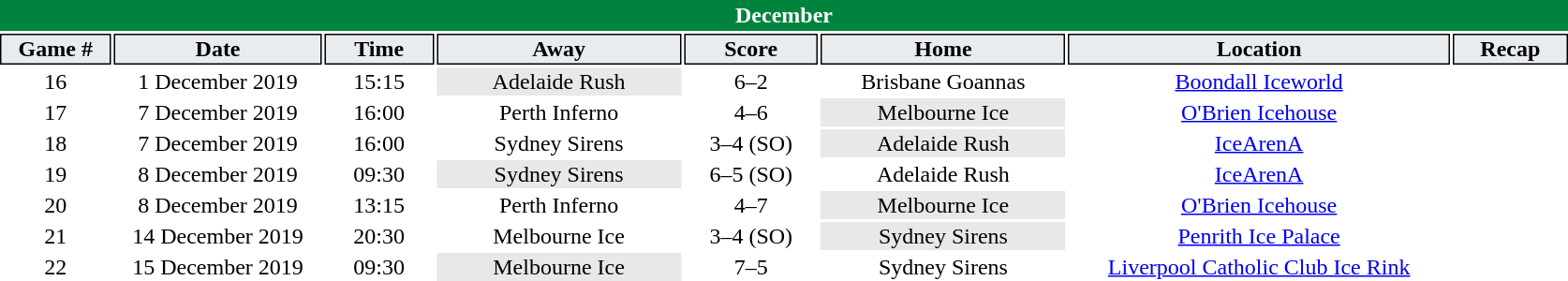<table class="toccolours" style="width:70em;text-align: center">
<tr>
<th colspan="8" style="background:#00843d;color:white;border:#00843d 1px solid">December</th>
</tr>
<tr>
<th style="background:#e9ecef;color:black;border:#000000 1px solid; width: 40px">Game #</th>
<th style="background:#e9ecef;color:black;border:#000000 1px solid; width: 80px">Date</th>
<th style="background:#e9ecef;color:black;border:#000000 1px solid; width: 40px">Time</th>
<th style="background:#e9ecef;color:black;border:#000000 1px solid; width: 95px">Away</th>
<th style="background:#e9ecef;color:black;border:#000000 1px solid; width: 50px">Score</th>
<th style="background:#e9ecef;color:black;border:#000000 1px solid; width: 95px">Home</th>
<th style="background:#e9ecef;color:black;border:#000000 1px solid; width: 150px">Location</th>
<th style="background:#e9ecef;color:black;border:#000000 1px solid; width: 40px">Recap</th>
</tr>
<tr>
<td>16</td>
<td>1 December 2019</td>
<td>15:15</td>
<td bgcolor="#e8e8e8">Adelaide Rush</td>
<td>6–2</td>
<td>Brisbane Goannas</td>
<td><a href='#'>Boondall Iceworld</a></td>
<td></td>
</tr>
<tr>
<td>17</td>
<td>7 December 2019</td>
<td>16:00</td>
<td>Perth Inferno</td>
<td>4–6</td>
<td bgcolor="#e8e8e8">Melbourne Ice</td>
<td><a href='#'>O'Brien Icehouse</a></td>
<td></td>
</tr>
<tr>
<td>18</td>
<td>7 December 2019</td>
<td>16:00</td>
<td>Sydney Sirens</td>
<td>3–4 (SO)</td>
<td bgcolor="#e8e8e8">Adelaide Rush</td>
<td><a href='#'>IceArenA</a></td>
<td></td>
</tr>
<tr>
<td>19</td>
<td>8 December 2019</td>
<td>09:30</td>
<td bgcolor="#e8e8e8">Sydney Sirens</td>
<td>6–5 (SO)</td>
<td>Adelaide Rush</td>
<td><a href='#'>IceArenA</a></td>
<td></td>
</tr>
<tr>
<td>20</td>
<td>8 December 2019</td>
<td>13:15</td>
<td>Perth Inferno</td>
<td>4–7</td>
<td bgcolor="#e8e8e8">Melbourne Ice</td>
<td><a href='#'>O'Brien Icehouse</a></td>
<td></td>
</tr>
<tr>
<td>21</td>
<td>14 December 2019</td>
<td>20:30</td>
<td>Melbourne Ice</td>
<td>3–4 (SO)</td>
<td bgcolor="#e8e8e8">Sydney Sirens</td>
<td><a href='#'>Penrith Ice Palace</a></td>
<td></td>
</tr>
<tr>
<td>22</td>
<td>15 December 2019</td>
<td>09:30</td>
<td bgcolor="#e8e8e8">Melbourne Ice</td>
<td>7–5</td>
<td>Sydney Sirens</td>
<td><a href='#'>Liverpool Catholic Club Ice Rink</a></td>
<td></td>
</tr>
<tr>
</tr>
</table>
